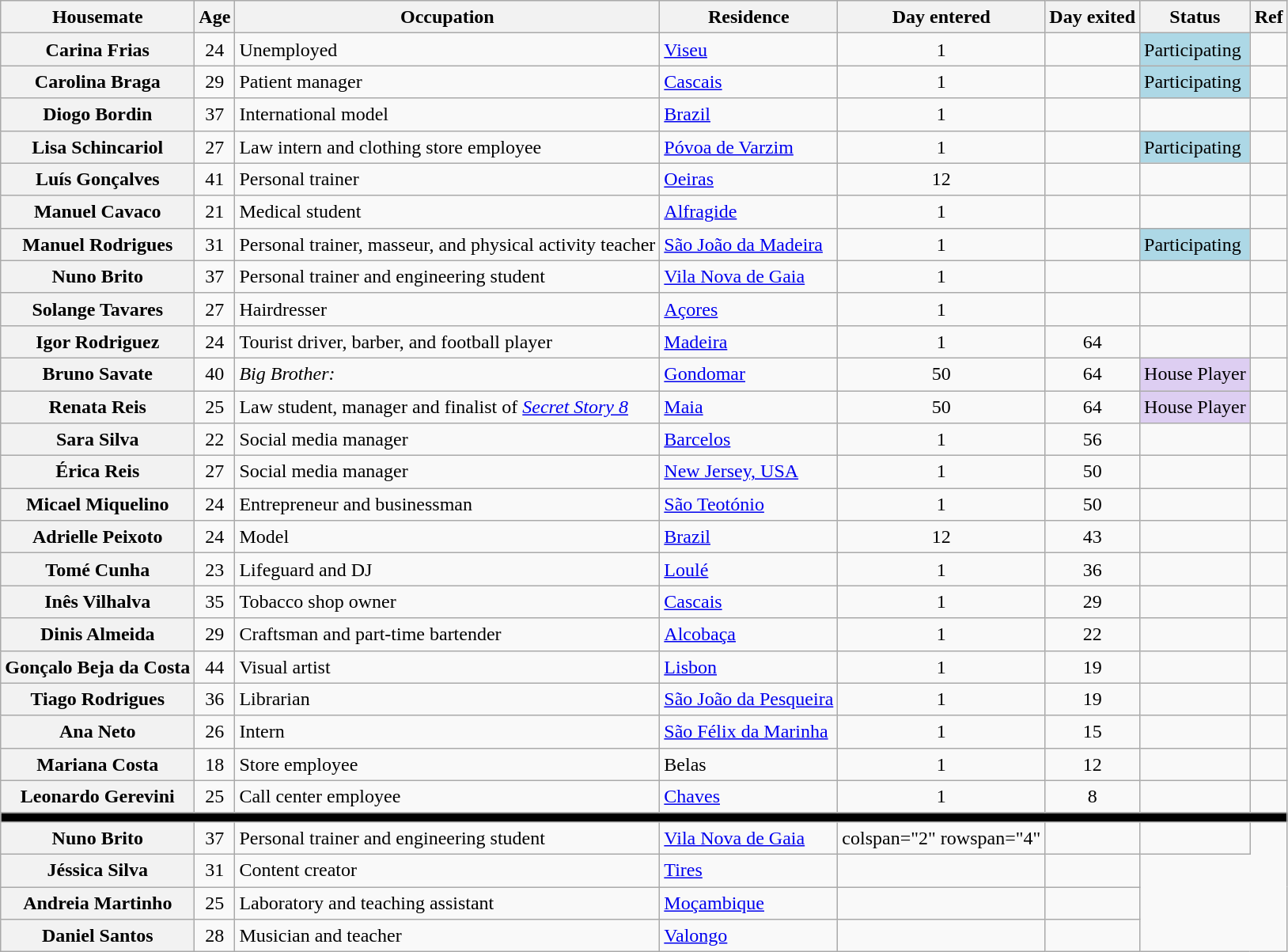<table class="wikitable sortable" style="text-align: left; line-height:20px; width:auto">
<tr>
<th>Housemate</th>
<th>Age</th>
<th>Occupation</th>
<th>Residence</th>
<th>Day entered</th>
<th>Day exited</th>
<th>Status</th>
<th>Ref</th>
</tr>
<tr>
<th>Carina Frias</th>
<td style="text-align: center">24</td>
<td>Unemployed</td>
<td><a href='#'>Viseu</a></td>
<td style="text-align: center">1</td>
<td style="text-align: center"></td>
<td style="background:lightblue">Participating</td>
<td style="text-align: center"></td>
</tr>
<tr>
<th>Carolina Braga</th>
<td style="text-align: center">29</td>
<td>Patient manager</td>
<td><a href='#'>Cascais</a></td>
<td style="text-align: center">1</td>
<td style="text-align: center"></td>
<td style="background:lightblue">Participating</td>
<td style="text-align: center"></td>
</tr>
<tr>
<th>Diogo Bordin</th>
<td style="text-align: center">37</td>
<td>International model</td>
<td><a href='#'>Brazil</a></td>
<td style="text-align: center">1</td>
<td style="text-align: center"></td>
<td></td>
<td style="text-align: center"></td>
</tr>
<tr>
<th>Lisa Schincariol</th>
<td style="text-align: center">27</td>
<td>Law intern and clothing store employee</td>
<td><a href='#'>Póvoa de Varzim</a></td>
<td style="text-align: center">1</td>
<td style="text-align: center"></td>
<td style="background:lightblue">Participating</td>
<td style="text-align: center"></td>
</tr>
<tr>
<th>Luís Gonçalves</th>
<td style="text-align: center">41</td>
<td>Personal trainer</td>
<td><a href='#'>Oeiras</a></td>
<td style="text-align: center">12</td>
<td style="text-align: center"></td>
<td></td>
<td style="text-align: center"></td>
</tr>
<tr>
<th>Manuel Cavaco</th>
<td style="text-align: center">21</td>
<td>Medical student</td>
<td><a href='#'>Alfragide</a></td>
<td style="text-align: center">1</td>
<td style="text-align: center"></td>
<td></td>
<td style="text-align: center"></td>
</tr>
<tr>
<th>Manuel Rodrigues</th>
<td style="text-align: center">31</td>
<td>Personal trainer, masseur, and physical activity teacher</td>
<td><a href='#'>São João da Madeira</a></td>
<td style="text-align: center">1</td>
<td style="text-align: center"></td>
<td style="background:lightblue">Participating</td>
<td style="text-align: center"></td>
</tr>
<tr>
<th>Nuno Brito</th>
<td style="text-align: center">37</td>
<td>Personal trainer and engineering student</td>
<td><a href='#'>Vila Nova de Gaia</a></td>
<td style="text-align: center">1</td>
<td style="text-align: center"></td>
<td></td>
<td style="text-align: center"></td>
</tr>
<tr>
<th>Solange Tavares</th>
<td style="text-align: center">27</td>
<td>Hairdresser</td>
<td><a href='#'>Açores</a></td>
<td style="text-align: center">1</td>
<td style="text-align: center"></td>
<td></td>
<td style="text-align: center"></td>
</tr>
<tr>
<th>Igor Rodriguez</th>
<td style="text-align: center">24</td>
<td>Tourist driver, barber, and football player</td>
<td><a href='#'>Madeira</a></td>
<td style="text-align: center">1</td>
<td style="text-align: center">64</td>
<td></td>
<td style="text-align: center"></td>
</tr>
<tr>
<th>Bruno Savate</th>
<td style="text-align: center">40</td>
<td Construction worker and winner of [[#Big Brother: Desafio Final 2><em>Big Brother: </em></td>
<td><a href='#'>Gondomar</a></td>
<td style="text-align: center">50</td>
<td style="text-align: center">64</td>
<td style="text-align: center" bgcolor="#DDCEF2">House Player</td>
<td style="text-align: center"></td>
</tr>
<tr>
<th>Renata Reis</th>
<td style="text-align: center">25</td>
<td>Law student, manager and finalist of <a href='#'><em>Secret Story 8</em></a></td>
<td><a href='#'>Maia</a></td>
<td style="text-align: center">50</td>
<td style="text-align: center">64</td>
<td style="text-align: center" bgcolor="#DDCEF2">House Player</td>
<td style="text-align: center"></td>
</tr>
<tr>
<th>Sara Silva</th>
<td style="text-align: center">22</td>
<td>Social media manager</td>
<td><a href='#'>Barcelos</a></td>
<td style="text-align: center">1</td>
<td style="text-align: center">56</td>
<td></td>
<td style="text-align: center"></td>
</tr>
<tr>
<th>Érica Reis</th>
<td style="text-align: center">27</td>
<td>Social media manager</td>
<td><a href='#'>New Jersey, USA</a></td>
<td style="text-align: center">1</td>
<td style="text-align: center">50</td>
<td></td>
<td style="text-align: center"></td>
</tr>
<tr>
<th>Micael Miquelino</th>
<td style="text-align: center">24</td>
<td>Entrepreneur and businessman</td>
<td><a href='#'>São Teotónio</a></td>
<td style="text-align: center">1</td>
<td style="text-align: center">50</td>
<td></td>
<td style="text-align: center"></td>
</tr>
<tr>
<th>Adrielle Peixoto</th>
<td style="text-align: center">24</td>
<td>Model</td>
<td><a href='#'>Brazil</a></td>
<td style="text-align: center">12</td>
<td style="text-align: center">43</td>
<td></td>
<td style="text-align: center"></td>
</tr>
<tr>
<th>Tomé Cunha</th>
<td style="text-align: center">23</td>
<td>Lifeguard and DJ</td>
<td><a href='#'>Loulé</a></td>
<td style="text-align: center">1</td>
<td style="text-align: center">36</td>
<td></td>
<td style="text-align: center"></td>
</tr>
<tr>
<th>Inês Vilhalva</th>
<td style="text-align: center">35</td>
<td>Tobacco shop owner</td>
<td><a href='#'>Cascais</a></td>
<td style="text-align: center">1</td>
<td style="text-align: center">29</td>
<td></td>
<td style="text-align: center"></td>
</tr>
<tr>
<th>Dinis Almeida</th>
<td style="text-align: center">29</td>
<td>Craftsman and part-time bartender</td>
<td><a href='#'>Alcobaça</a></td>
<td style="text-align: center">1</td>
<td style="text-align: center">22</td>
<td></td>
<td style="text-align: center"></td>
</tr>
<tr>
<th>Gonçalo Beja da Costa</th>
<td style="text-align: center">44</td>
<td>Visual artist</td>
<td><a href='#'>Lisbon</a></td>
<td style="text-align: center">1</td>
<td style="text-align: center">19</td>
<td></td>
<td style="text-align: center"></td>
</tr>
<tr>
<th>Tiago Rodrigues</th>
<td style="text-align: center">36</td>
<td>Librarian</td>
<td><a href='#'>São João da Pesqueira</a></td>
<td style="text-align: center">1</td>
<td style="text-align: center">19</td>
<td></td>
<td style="text-align: center"></td>
</tr>
<tr>
<th>Ana Neto</th>
<td style="text-align: center">26</td>
<td>Intern</td>
<td><a href='#'>São Félix da Marinha</a></td>
<td style="text-align: center">1</td>
<td style="text-align: center">15</td>
<td></td>
<td style="text-align: center"></td>
</tr>
<tr>
<th>Mariana Costa</th>
<td style="text-align: center">18</td>
<td>Store employee</td>
<td>Belas</td>
<td style="text-align: center">1</td>
<td style="text-align: center">12</td>
<td></td>
<td style="text-align: center"></td>
</tr>
<tr>
<th>Leonardo Gerevini</th>
<td style="text-align: center">25</td>
<td>Call center employee</td>
<td><a href='#'>Chaves</a></td>
<td style="text-align: center">1</td>
<td style="text-align: center">8</td>
<td></td>
<td style="text-align: center"></td>
</tr>
<tr>
<td bgcolor="black" colspan="8"></td>
</tr>
<tr>
<th>Nuno Brito</th>
<td style="text-align: center">37</td>
<td>Personal trainer and engineering student</td>
<td><a href='#'>Vila Nova de Gaia</a></td>
<td>colspan="2" rowspan="4" </td>
<td></td>
<td style="text-align: center"></td>
</tr>
<tr>
<th>Jéssica Silva</th>
<td style="text-align: center">31</td>
<td>Content creator</td>
<td><a href='#'>Tires</a></td>
<td></td>
<td style="text-align: center"></td>
</tr>
<tr>
<th>Andreia Martinho</th>
<td style="text-align: center">25</td>
<td>Laboratory and teaching assistant</td>
<td><a href='#'>Moçambique</a></td>
<td></td>
<td style="text-align: center"></td>
</tr>
<tr>
<th>Daniel Santos</th>
<td style="text-align: center">28</td>
<td>Musician and teacher</td>
<td><a href='#'>Valongo</a></td>
<td></td>
<td style="text-align: center"></td>
</tr>
</table>
